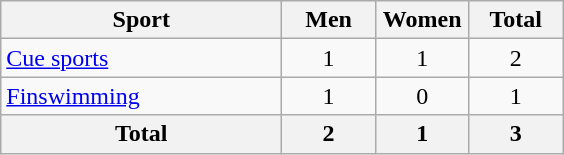<table class="wikitable sortable" style="text-align:center;">
<tr>
<th width=180>Sport</th>
<th width=55>Men</th>
<th width=55>Women</th>
<th width=55>Total</th>
</tr>
<tr>
<td align=left><a href='#'>Cue sports</a></td>
<td>1</td>
<td>1</td>
<td>2</td>
</tr>
<tr>
<td align=left><a href='#'>Finswimming</a></td>
<td>1</td>
<td>0</td>
<td>1</td>
</tr>
<tr>
<th>Total</th>
<th>2</th>
<th>1</th>
<th>3</th>
</tr>
</table>
